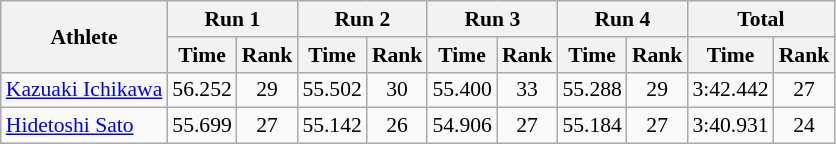<table class="wikitable" border="1" style="font-size:90%">
<tr>
<th rowspan="2">Athlete</th>
<th colspan="2">Run 1</th>
<th colspan="2">Run 2</th>
<th colspan="2">Run 3</th>
<th colspan="2">Run 4</th>
<th colspan="2">Total</th>
</tr>
<tr>
<th>Time</th>
<th>Rank</th>
<th>Time</th>
<th>Rank</th>
<th>Time</th>
<th>Rank</th>
<th>Time</th>
<th>Rank</th>
<th>Time</th>
<th>Rank</th>
</tr>
<tr>
<td><a href='#'>Kazuaki Ichikawa</a></td>
<td align="center">56.252</td>
<td align="center">29</td>
<td align="center">55.502</td>
<td align="center">30</td>
<td align="center">55.400</td>
<td align="center">33</td>
<td align="center">55.288</td>
<td align="center">29</td>
<td align="center">3:42.442</td>
<td align="center">27</td>
</tr>
<tr>
<td><a href='#'>Hidetoshi Sato</a></td>
<td align="center">55.699</td>
<td align="center">27</td>
<td align="center">55.142</td>
<td align="center">26</td>
<td align="center">54.906</td>
<td align="center">27</td>
<td align="center">55.184</td>
<td align="center">27</td>
<td align="center">3:40.931</td>
<td align="center">24</td>
</tr>
</table>
